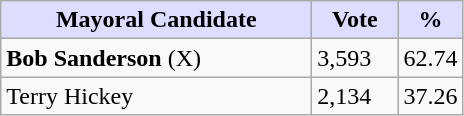<table class="wikitable">
<tr>
<th style="background:#ddf; width:200px;">Mayoral Candidate</th>
<th style="background:#ddf; width:50px;">Vote</th>
<th style="background:#ddf; width:30px;">%</th>
</tr>
<tr>
<td><strong>Bob Sanderson</strong> (X)</td>
<td>3,593</td>
<td>62.74</td>
</tr>
<tr>
<td>Terry Hickey</td>
<td>2,134</td>
<td>37.26</td>
</tr>
</table>
